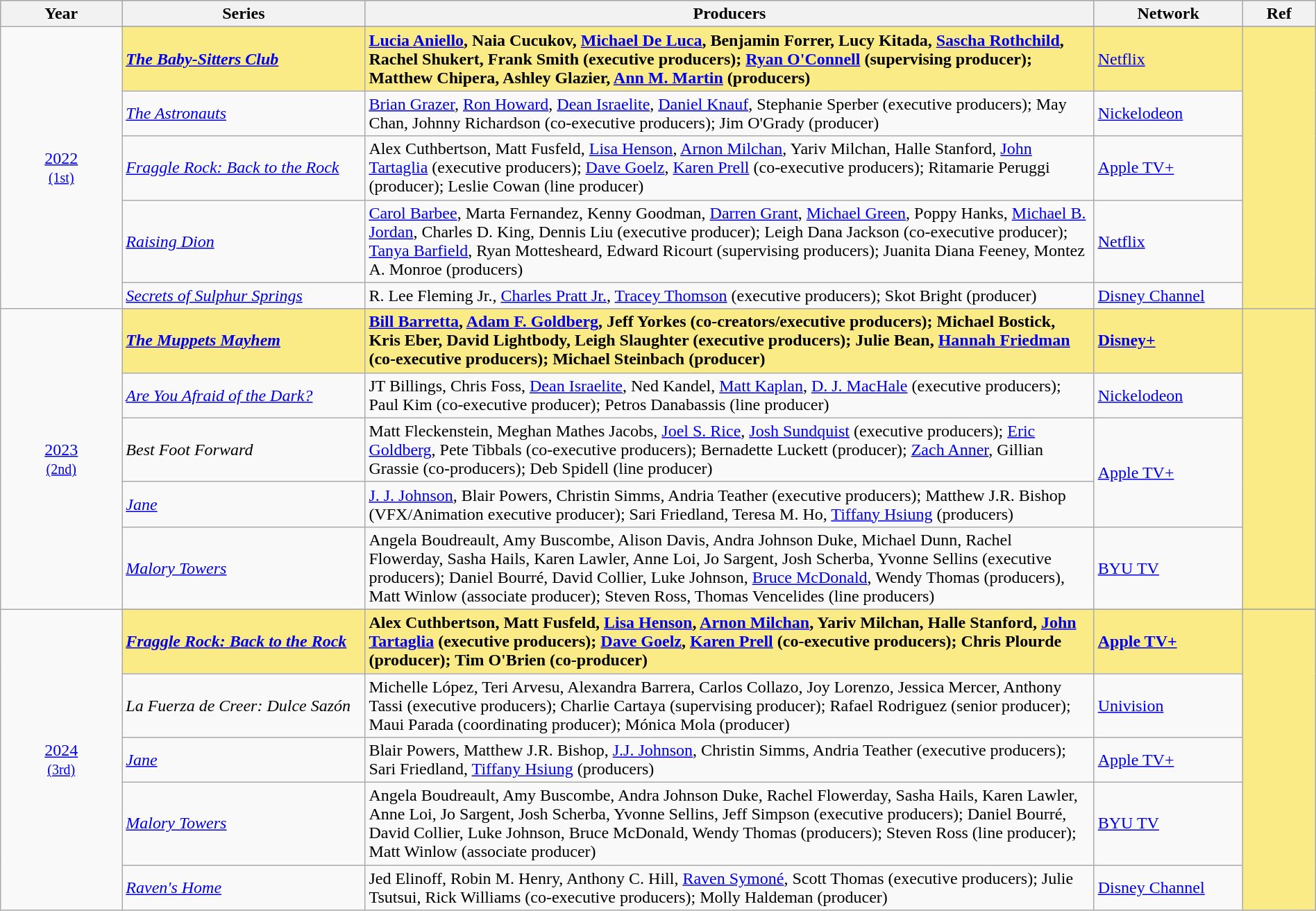<table class="wikitable" style="width:100%">
<tr bgcolor="#bebebe">
<th width="5%">Year</th>
<th width="10%">Series</th>
<th width="30%">Producers</th>
<th width="5%">Network</th>
<th width="3%">Ref</th>
</tr>
<tr>
<td rowspan=6 style="text-align:center"><a href='#'>2022</a><br><small><a href='#'>(1st)</a></small></td>
</tr>
<tr style="background:#FAEB86">
<td><strong><em><a href='#'>The Baby-Sitters Club</a></em></strong></td>
<td><strong><a href='#'>Lucia Aniello</a>, Naia Cucukov, <a href='#'>Michael De Luca</a>, Benjamin Forrer, Lucy Kitada, <a href='#'>Sascha Rothchild</a>, Rachel Shukert, Frank Smith (executive producers); <a href='#'>Ryan O'Connell</a> (supervising producer); Matthew Chipera, Ashley Glazier, <a href='#'>Ann M. Martin</a> (producers)</strong></td>
<td><a href='#'>Netflix</a></td>
<td rowspan=6 style="text-align:center"></td>
</tr>
<tr>
<td><em><a href='#'>The Astronauts</a></em></td>
<td><a href='#'>Brian Grazer</a>, <a href='#'>Ron Howard</a>, <a href='#'>Dean Israelite</a>, <a href='#'>Daniel Knauf</a>, Stephanie Sperber (executive producers); May Chan, Johnny Richardson (co-executive producers); Jim O'Grady (producer)</td>
<td><a href='#'>Nickelodeon</a></td>
</tr>
<tr>
<td><em><a href='#'>Fraggle Rock: Back to the Rock</a></em></td>
<td>Alex Cuthbertson, Matt Fusfeld, <a href='#'>Lisa Henson</a>, <a href='#'>Arnon Milchan</a>, Yariv Milchan, Halle Stanford, <a href='#'>John Tartaglia</a> (executive producers); <a href='#'>Dave Goelz</a>, <a href='#'>Karen Prell</a> (co-executive producers); Ritamarie Peruggi (producer); Leslie Cowan (line producer)</td>
<td><a href='#'>Apple TV+</a></td>
</tr>
<tr>
<td><em><a href='#'>Raising Dion</a></em></td>
<td><a href='#'>Carol Barbee</a>, Marta Fernandez, Kenny Goodman, <a href='#'>Darren Grant</a>, <a href='#'>Michael Green</a>, Poppy Hanks, <a href='#'>Michael B. Jordan</a>, Charles D. King, Dennis Liu (executive producer); Leigh Dana Jackson (co-executive producer); <a href='#'>Tanya Barfield</a>, Ryan Mottesheard, Edward Ricourt (supervising producers); Juanita Diana Feeney, Montez A. Monroe (producers)</td>
<td><a href='#'>Netflix</a></td>
</tr>
<tr>
<td><em><a href='#'>Secrets of Sulphur Springs</a></em></td>
<td>R. Lee Fleming Jr., <a href='#'>Charles Pratt Jr.</a>, <a href='#'>Tracey Thomson</a> (executive producers); Skot Bright (producer)</td>
<td><a href='#'>Disney Channel</a></td>
</tr>
<tr>
<td rowspan=6 style="text-align:center"><a href='#'>2023</a><br><small><a href='#'>(2nd)</a></small></td>
</tr>
<tr style="background:#FAEB86">
<td><strong><em><a href='#'>The Muppets Mayhem</a></em></strong></td>
<td><strong><a href='#'>Bill Barretta</a>, <a href='#'>Adam F. Goldberg</a>, Jeff Yorkes (co-creators/executive producers); Michael Bostick, Kris Eber, David Lightbody, Leigh Slaughter (executive producers); Julie Bean, <a href='#'>Hannah Friedman</a> (co-executive producers); Michael Steinbach (producer)</strong></td>
<td><strong><a href='#'>Disney+</a></strong></td>
<td rowspan=5 style="text-align:center"></td>
</tr>
<tr>
<td><em><a href='#'>Are You Afraid of the Dark?</a></em></td>
<td>JT Billings, Chris Foss, <a href='#'>Dean Israelite</a>, Ned Kandel, <a href='#'>Matt Kaplan</a>, <a href='#'>D. J. MacHale</a> (executive producers); Paul Kim (co-executive producer); Petros Danabassis (line producer)</td>
<td><a href='#'>Nickelodeon</a></td>
</tr>
<tr>
<td><em>Best Foot Forward</em></td>
<td>Matt Fleckenstein, Meghan Mathes Jacobs, <a href='#'>Joel S. Rice</a>, <a href='#'>Josh Sundquist</a> (executive producers); <a href='#'>Eric Goldberg</a>, Pete Tibbals (co-executive producers); Bernadette Luckett (producer); <a href='#'>Zach Anner</a>, Gillian Grassie (co-producers); Deb Spidell (line producer)</td>
<td rowspan=2><a href='#'>Apple TV+</a></td>
</tr>
<tr>
<td><em><a href='#'>Jane</a></em></td>
<td><a href='#'>J. J. Johnson</a>, Blair Powers, Christin Simms, Andria Teather (executive producers); Matthew J.R. Bishop (VFX/Animation executive producer); Sari Friedland, Teresa M. Ho, <a href='#'>Tiffany Hsiung</a> (producers)</td>
</tr>
<tr>
<td><em><a href='#'>Malory Towers</a></em></td>
<td>Angela Boudreault, Amy Buscombe, Alison Davis, Andra Johnson Duke, Michael Dunn, Rachel Flowerday, Sasha Hails, Karen Lawler, Anne Loi, Jo Sargent, Josh Scherba, Yvonne Sellins (executive producers); Daniel Bourré, David Collier, Luke Johnson, <a href='#'>Bruce McDonald</a>, Wendy Thomas (producers), Matt Winlow (associate producer); Steven Ross, Thomas Vencelides (line producers)</td>
<td><a href='#'>BYU TV</a></td>
</tr>
<tr>
<td rowspan=6 style="text-align:center"><a href='#'>2024</a><br><small><a href='#'>(3rd)</a></small></td>
</tr>
<tr style="background:#FAEB86">
<td><strong><em><a href='#'>Fraggle Rock: Back to the Rock</a></em></strong></td>
<td><strong>Alex Cuthbertson, Matt Fusfeld, <a href='#'>Lisa Henson</a>, <a href='#'>Arnon Milchan</a>, Yariv Milchan, Halle Stanford, <a href='#'>John Tartaglia</a> (executive producers); <a href='#'>Dave Goelz</a>, <a href='#'>Karen Prell</a> (co-executive producers); Chris Plourde (producer); Tim O'Brien (co-producer)</strong></td>
<td><strong><a href='#'>Apple TV+</a></strong></td>
<td rowspan=5 style="text-align:center"></td>
</tr>
<tr>
<td><em>La Fuerza de Creer: Dulce Sazón</em></td>
<td>Michelle López, Teri Arvesu, Alexandra Barrera, Carlos Collazo, Joy Lorenzo, Jessica Mercer, Anthony Tassi (executive producers); Charlie Cartaya (supervising producer); Rafael Rodriguez (senior producer); Maui Parada (coordinating producer); Mónica Mola (producer)</td>
<td><a href='#'>Univision</a></td>
</tr>
<tr>
<td><em><a href='#'>Jane</a></em></td>
<td>Blair Powers, Matthew J.R. Bishop, <a href='#'>J.J. Johnson</a>, Christin Simms, Andria Teather (executive producers); Sari Friedland, <a href='#'>Tiffany Hsiung</a> (producers)</td>
<td><a href='#'>Apple TV+</a></td>
</tr>
<tr>
<td><em><a href='#'>Malory Towers</a></em></td>
<td>Angela Boudreault, Amy Buscombe, Andra Johnson Duke, Rachel Flowerday, Sasha Hails, Karen Lawler, Anne Loi, Jo Sargent, Josh Scherba, Yvonne Sellins, Jeff Simpson (executive producers); Daniel Bourré, David Collier, Luke Johnson, Bruce McDonald, Wendy Thomas (producers); Steven Ross (line producer); Matt Winlow (associate producer)</td>
<td><a href='#'>BYU TV</a></td>
</tr>
<tr>
<td><em><a href='#'>Raven's Home</a></em></td>
<td>Jed Elinoff, Robin M. Henry, Anthony C. Hill, <a href='#'>Raven Symoné</a>, Scott Thomas (executive producers); Julie Tsutsui, Rick Williams (co-executive producers); Molly Haldeman (producer)</td>
<td><a href='#'>Disney Channel</a></td>
</tr>
</table>
